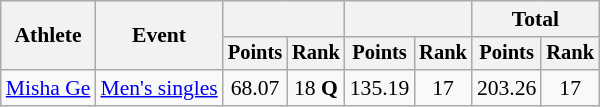<table class="wikitable" style="font-size:90%">
<tr>
<th rowspan="2">Athlete</th>
<th rowspan="2">Event</th>
<th colspan="2"></th>
<th colspan="2"></th>
<th colspan="2">Total</th>
</tr>
<tr style="font-size:95%">
<th>Points</th>
<th>Rank</th>
<th>Points</th>
<th>Rank</th>
<th>Points</th>
<th>Rank</th>
</tr>
<tr align=center>
<td align=left><a href='#'>Misha Ge</a></td>
<td align=left><a href='#'>Men's singles</a></td>
<td>68.07</td>
<td>18 <strong>Q</strong></td>
<td>135.19</td>
<td>17</td>
<td>203.26</td>
<td>17</td>
</tr>
</table>
